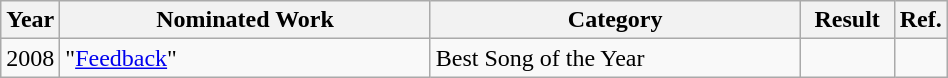<table class="wikitable" width="50%">
<tr>
<th width="5%">Year</th>
<th width="40%">Nominated Work</th>
<th width="40%">Category</th>
<th width="10%">Result</th>
<th width="5%">Ref.</th>
</tr>
<tr>
<td>2008</td>
<td>"<a href='#'>Feedback</a>"</td>
<td>Best Song of the Year</td>
<td></td>
<td></td>
</tr>
</table>
